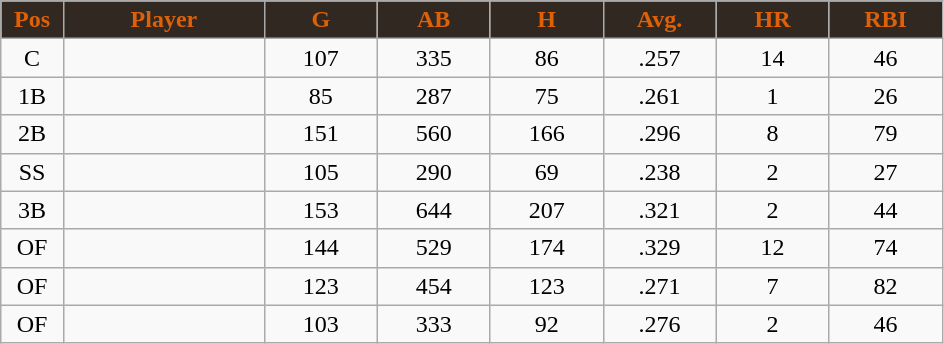<table class="wikitable sortable">
<tr>
<th style="background:#312821;color:#de6108;" width="5%">Pos</th>
<th style="background:#312821;color:#de6108;" width="16%">Player</th>
<th style="background:#312821;color:#de6108;" width="9%">G</th>
<th style="background:#312821;color:#de6108;" width="9%">AB</th>
<th style="background:#312821;color:#de6108;" width="9%">H</th>
<th style="background:#312821;color:#de6108;" width="9%">Avg.</th>
<th style="background:#312821;color:#de6108;" width="9%">HR</th>
<th style="background:#312821;color:#de6108;" width="9%">RBI</th>
</tr>
<tr align="center">
<td>C</td>
<td></td>
<td>107</td>
<td>335</td>
<td>86</td>
<td>.257</td>
<td>14</td>
<td>46</td>
</tr>
<tr align="center">
<td>1B</td>
<td></td>
<td>85</td>
<td>287</td>
<td>75</td>
<td>.261</td>
<td>1</td>
<td>26</td>
</tr>
<tr align="center">
<td>2B</td>
<td></td>
<td>151</td>
<td>560</td>
<td>166</td>
<td>.296</td>
<td>8</td>
<td>79</td>
</tr>
<tr align="center">
<td>SS</td>
<td></td>
<td>105</td>
<td>290</td>
<td>69</td>
<td>.238</td>
<td>2</td>
<td>27</td>
</tr>
<tr align="center">
<td>3B</td>
<td></td>
<td>153</td>
<td>644</td>
<td>207</td>
<td>.321</td>
<td>2</td>
<td>44</td>
</tr>
<tr align="center">
<td>OF</td>
<td></td>
<td>144</td>
<td>529</td>
<td>174</td>
<td>.329</td>
<td>12</td>
<td>74</td>
</tr>
<tr align="center">
<td>OF</td>
<td></td>
<td>123</td>
<td>454</td>
<td>123</td>
<td>.271</td>
<td>7</td>
<td>82</td>
</tr>
<tr align="center">
<td>OF</td>
<td></td>
<td>103</td>
<td>333</td>
<td>92</td>
<td>.276</td>
<td>2</td>
<td>46</td>
</tr>
</table>
